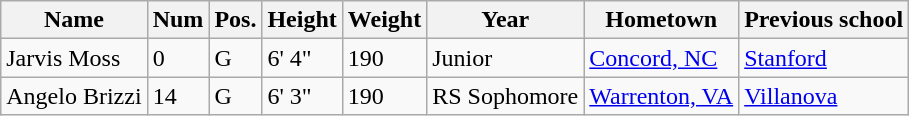<table class="wikitable sortable" border="1">
<tr>
<th>Name</th>
<th>Num</th>
<th>Pos.</th>
<th>Height</th>
<th>Weight</th>
<th>Year</th>
<th>Hometown</th>
<th class="unsortable">Previous school</th>
</tr>
<tr>
<td>Jarvis Moss</td>
<td>0</td>
<td>G</td>
<td>6' 4"</td>
<td>190</td>
<td>Junior</td>
<td><a href='#'>Concord, NC</a></td>
<td><a href='#'>Stanford</a></td>
</tr>
<tr>
<td>Angelo Brizzi</td>
<td>14</td>
<td>G</td>
<td>6' 3"</td>
<td>190</td>
<td>RS Sophomore</td>
<td><a href='#'>Warrenton, VA</a></td>
<td><a href='#'>Villanova</a></td>
</tr>
</table>
